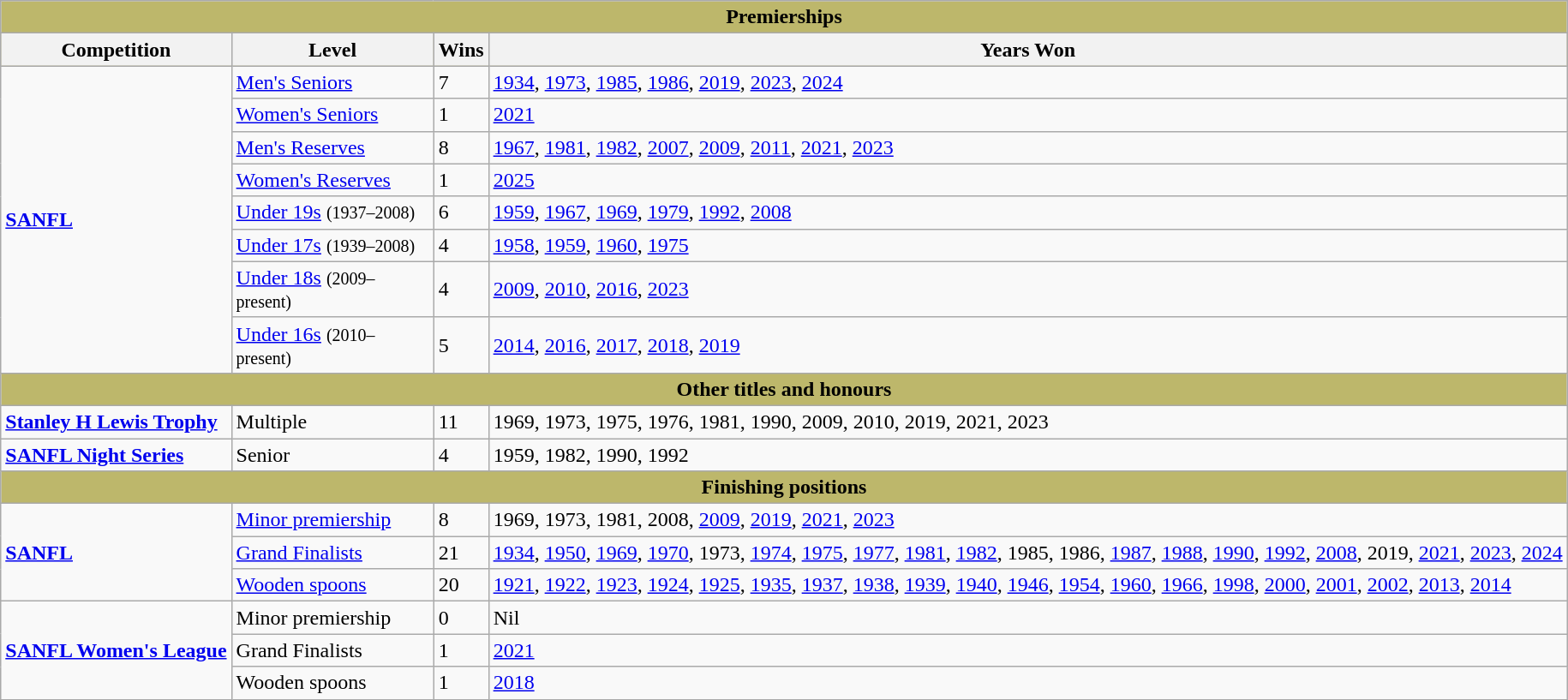<table class="wikitable">
<tr>
<td colspan="4" style="background:#bdb76b;" align="center"><strong>Premierships</strong></td>
</tr>
<tr style="background:#bdb76b;">
<th>Competition</th>
<th style="width: 150px;">Level</th>
<th>Wins</th>
<th>Years Won</th>
</tr>
<tr>
<td rowspan=8 scope="row" style="text-align: left"><strong><a href='#'>SANFL</a></strong></td>
<td><a href='#'>Men's Seniors</a></td>
<td>7</td>
<td><a href='#'>1934</a>, <a href='#'>1973</a>, <a href='#'>1985</a>, <a href='#'>1986</a>, <a href='#'>2019</a>, <a href='#'>2023</a>, <a href='#'>2024</a></td>
</tr>
<tr>
<td><a href='#'>Women's Seniors</a></td>
<td>1</td>
<td><a href='#'>2021</a></td>
</tr>
<tr>
<td><a href='#'>Men's Reserves</a></td>
<td>8</td>
<td><a href='#'>1967</a>, <a href='#'>1981</a>, <a href='#'>1982</a>, <a href='#'>2007</a>, <a href='#'>2009</a>, <a href='#'>2011</a>, <a href='#'>2021</a>, <a href='#'>2023</a></td>
</tr>
<tr>
<td><a href='#'>Women's Reserves</a></td>
<td>1</td>
<td><a href='#'>2025</a></td>
</tr>
<tr>
<td><a href='#'>Under 19s</a> <small>(1937–2008)</small></td>
<td>6</td>
<td><a href='#'>1959</a>, <a href='#'>1967</a>, <a href='#'>1969</a>, <a href='#'>1979</a>, <a href='#'>1992</a>, <a href='#'>2008</a></td>
</tr>
<tr>
<td><a href='#'>Under 17s</a> <small>(1939–2008)</small></td>
<td>4</td>
<td><a href='#'>1958</a>, <a href='#'>1959</a>, <a href='#'>1960</a>, <a href='#'>1975</a></td>
</tr>
<tr>
<td><a href='#'>Under 18s</a> <small>(2009–present)</small></td>
<td>4</td>
<td><a href='#'>2009</a>, <a href='#'>2010</a>, <a href='#'>2016</a>, <a href='#'>2023</a></td>
</tr>
<tr>
<td><a href='#'>Under 16s</a> <small>(2010–present)</small></td>
<td>5</td>
<td><a href='#'>2014</a>, <a href='#'>2016</a>, <a href='#'>2017</a>, <a href='#'>2018</a>, <a href='#'>2019</a></td>
</tr>
<tr>
<td colspan="4" style="background:#bdb76b;" align="center"><strong>Other titles and honours</strong></td>
</tr>
<tr>
<td><strong><a href='#'>Stanley H Lewis Trophy</a></strong></td>
<td>Multiple</td>
<td>11</td>
<td>1969, 1973, 1975, 1976, 1981, 1990, 2009, 2010, 2019, 2021, 2023</td>
</tr>
<tr>
<td><strong><a href='#'>SANFL Night Series</a></strong></td>
<td>Senior</td>
<td>4</td>
<td>1959, 1982, 1990, 1992</td>
</tr>
<tr>
<td colspan="4" style="background:#bdb76b;" align="center"><strong>Finishing positions</strong></td>
</tr>
<tr>
<td rowspan=3 scope="row" style="text-align: left"><strong><a href='#'>SANFL</a></strong></td>
<td><a href='#'>Minor premiership</a></td>
<td>8</td>
<td>1969, 1973, 1981, 2008, <a href='#'>2009</a>, <a href='#'>2019</a>, <a href='#'>2021</a>, <a href='#'>2023</a></td>
</tr>
<tr>
<td><a href='#'>Grand Finalists</a></td>
<td>21</td>
<td><a href='#'>1934</a>, <a href='#'>1950</a>, <a href='#'>1969</a>, <a href='#'>1970</a>, 1973, <a href='#'>1974</a>, <a href='#'>1975</a>, <a href='#'>1977</a>, <a href='#'>1981</a>, <a href='#'>1982</a>, 1985, 1986, <a href='#'>1987</a>, <a href='#'>1988</a>, <a href='#'>1990</a>, <a href='#'>1992</a>, <a href='#'>2008</a>, 2019, <a href='#'>2021</a>, <a href='#'>2023</a>, <a href='#'>2024</a></td>
</tr>
<tr>
<td><a href='#'>Wooden spoons</a></td>
<td>20</td>
<td><a href='#'>1921</a>, <a href='#'>1922</a>, <a href='#'>1923</a>, <a href='#'>1924</a>, <a href='#'>1925</a>, <a href='#'>1935</a>, <a href='#'>1937</a>, <a href='#'>1938</a>, <a href='#'>1939</a>, <a href='#'>1940</a>, <a href='#'>1946</a>, <a href='#'>1954</a>, <a href='#'>1960</a>, <a href='#'>1966</a>, <a href='#'>1998</a>, <a href='#'>2000</a>, <a href='#'>2001</a>, <a href='#'>2002</a>, <a href='#'>2013</a>, <a href='#'>2014</a></td>
</tr>
<tr>
<td rowspan=3 scope="row" style="text-align: left"><strong><a href='#'>SANFL Women's League</a></strong></td>
<td>Minor premiership</td>
<td>0</td>
<td>Nil</td>
</tr>
<tr>
<td>Grand Finalists</td>
<td>1</td>
<td><a href='#'>2021</a></td>
</tr>
<tr>
<td>Wooden spoons</td>
<td>1</td>
<td><a href='#'>2018</a></td>
</tr>
</table>
